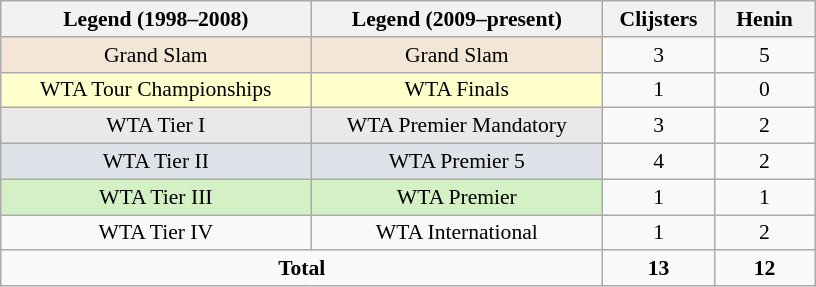<table class=wikitable style="font-size:90%;width:43%;vertical-align:top;text-align:center">
<tr>
<th width=200>Legend (1998–2008)</th>
<th>Legend (2009–present)</th>
<th>Clijsters</th>
<th width=60>Henin</th>
</tr>
<tr>
<td bgcolor=F3E6D7>Grand Slam</td>
<td bgcolor=F3E6D7>Grand Slam</td>
<td>3</td>
<td>5</td>
</tr>
<tr>
<td bgcolor=FFFFCC>WTA Tour Championships</td>
<td bgcolor=FFFFCC>WTA Finals</td>
<td>1</td>
<td>0</td>
</tr>
<tr>
<td bgcolor=E9E9E9>WTA Tier I</td>
<td bgcolor=E9E9E9>WTA Premier Mandatory</td>
<td>3</td>
<td>2</td>
</tr>
<tr>
<td bgcolor=DFE2E9>WTA Tier II</td>
<td bgcolor=DFE2E9>WTA Premier 5</td>
<td>4</td>
<td>2</td>
</tr>
<tr>
<td bgcolor=D4F1C5>WTA Tier III</td>
<td bgcolor=D4F1C5>WTA Premier</td>
<td>1</td>
<td>1</td>
</tr>
<tr>
<td>WTA Tier IV</td>
<td>WTA International</td>
<td>1</td>
<td>2</td>
</tr>
<tr>
<td colspan=2><strong>Total</strong></td>
<td><strong>13</strong></td>
<td><strong>12</strong></td>
</tr>
</table>
